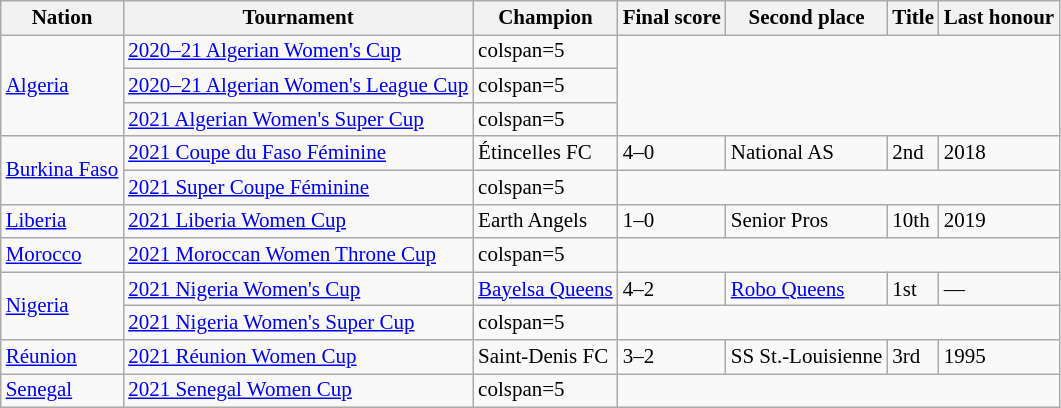<table class=wikitable style="font-size:14px">
<tr>
<th>Nation</th>
<th>Tournament</th>
<th>Champion</th>
<th>Final score</th>
<th>Second place</th>
<th data-sort-type="number">Title</th>
<th>Last honour</th>
</tr>
<tr>
<td rowspan="3"> <a href='#'>Algeria</a></td>
<td><a href='#'>2020–21 Algerian Women's Cup</a></td>
<td>colspan=5 </td>
</tr>
<tr>
<td><a href='#'>2020–21 Algerian Women's League Cup</a></td>
<td>colspan=5 </td>
</tr>
<tr>
<td><a href='#'>2021 Algerian Women's Super Cup</a></td>
<td>colspan=5 </td>
</tr>
<tr>
<td rowspan="2"> <a href='#'>Burkina Faso</a></td>
<td><a href='#'>2021 Coupe du Faso Féminine</a></td>
<td>Étincelles FC</td>
<td>4–0</td>
<td>National AS</td>
<td>2nd</td>
<td>2018</td>
</tr>
<tr>
<td><a href='#'>2021 Super Coupe Féminine</a></td>
<td>colspan=5 </td>
</tr>
<tr>
<td> <a href='#'>Liberia</a></td>
<td><a href='#'>2021 Liberia Women Cup</a></td>
<td>Earth Angels</td>
<td>1–0</td>
<td>Senior Pros</td>
<td>10th</td>
<td>2019</td>
</tr>
<tr>
<td> <a href='#'>Morocco</a></td>
<td><a href='#'>2021 Moroccan Women Throne Cup</a></td>
<td>colspan=5 </td>
</tr>
<tr>
<td rowspan="2"> <a href='#'>Nigeria</a></td>
<td><a href='#'>2021 Nigeria Women's Cup</a></td>
<td><a href='#'>Bayelsa Queens</a></td>
<td>4–2</td>
<td><a href='#'>Robo Queens</a></td>
<td>1st</td>
<td>—</td>
</tr>
<tr>
<td><a href='#'>2021 Nigeria Women's Super Cup</a></td>
<td>colspan=5 </td>
</tr>
<tr>
<td> <a href='#'>Réunion</a></td>
<td><a href='#'>2021 Réunion Women Cup</a></td>
<td>Saint-Denis FC</td>
<td>3–2</td>
<td>SS St.-Louisienne</td>
<td>3rd</td>
<td>1995</td>
</tr>
<tr>
<td> <a href='#'>Senegal</a></td>
<td><a href='#'>2021 Senegal Women Cup</a></td>
<td>colspan=5 </td>
</tr>
</table>
